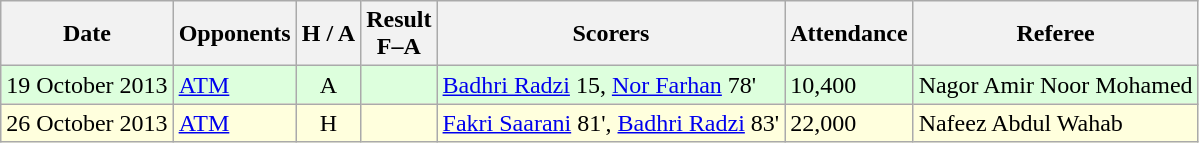<table class="wikitable" style="text-align:center">
<tr>
<th>Date</th>
<th>Opponents</th>
<th>H / A</th>
<th>Result<br>F–A</th>
<th>Scorers</th>
<th>Attendance</th>
<th>Referee</th>
</tr>
<tr bgcolor="#ddffdd">
<td align="left">19 October 2013</td>
<td align="left">  <a href='#'>ATM</a></td>
<td>A</td>
<td></td>
<td align="left"><a href='#'>Badhri Radzi</a> 15, <a href='#'>Nor Farhan</a> 78'</td>
<td align="left">10,400</td>
<td align="left">Nagor Amir Noor Mohamed</td>
</tr>
<tr bgcolor="#ffffdd">
<td align="left">26 October 2013</td>
<td align="left">  <a href='#'>ATM</a></td>
<td>H</td>
<td></td>
<td align="left"><a href='#'>Fakri Saarani</a> 81', <a href='#'>Badhri Radzi</a> 83'</td>
<td align="left">22,000</td>
<td align="left">Nafeez Abdul Wahab</td>
</tr>
</table>
